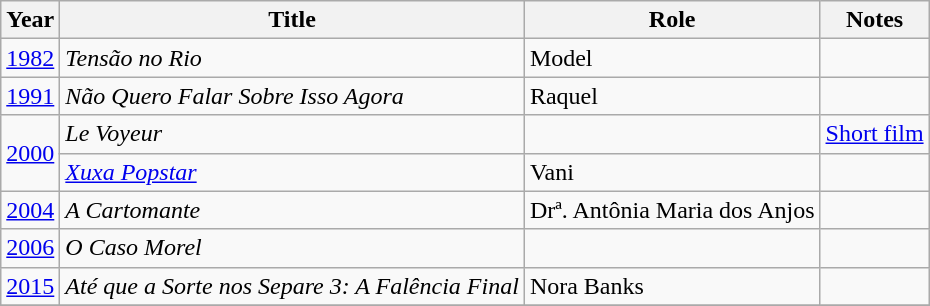<table class="wikitable">
<tr>
<th>Year</th>
<th>Title</th>
<th>Role</th>
<th>Notes</th>
</tr>
<tr>
<td><a href='#'>1982</a></td>
<td><em>Tensão no Rio</em></td>
<td>Model</td>
<td></td>
</tr>
<tr>
<td><a href='#'>1991</a></td>
<td><em>Não Quero Falar Sobre Isso Agora</em></td>
<td>Raquel</td>
<td></td>
</tr>
<tr>
<td rowspan="2"><a href='#'>2000</a></td>
<td><em>Le Voyeur</em></td>
<td></td>
<td><a href='#'>Short film</a></td>
</tr>
<tr>
<td><em><a href='#'>Xuxa Popstar</a></em></td>
<td>Vani</td>
<td></td>
</tr>
<tr>
<td><a href='#'>2004</a></td>
<td><em>A Cartomante</em></td>
<td>Drª. Antônia Maria dos Anjos</td>
<td></td>
</tr>
<tr>
<td><a href='#'>2006</a></td>
<td><em>O Caso Morel</em></td>
<td></td>
<td></td>
</tr>
<tr>
<td><a href='#'>2015</a></td>
<td><em>Até que a Sorte nos Separe 3: A Falência Final</em></td>
<td>Nora Banks</td>
<td></td>
</tr>
<tr>
</tr>
</table>
